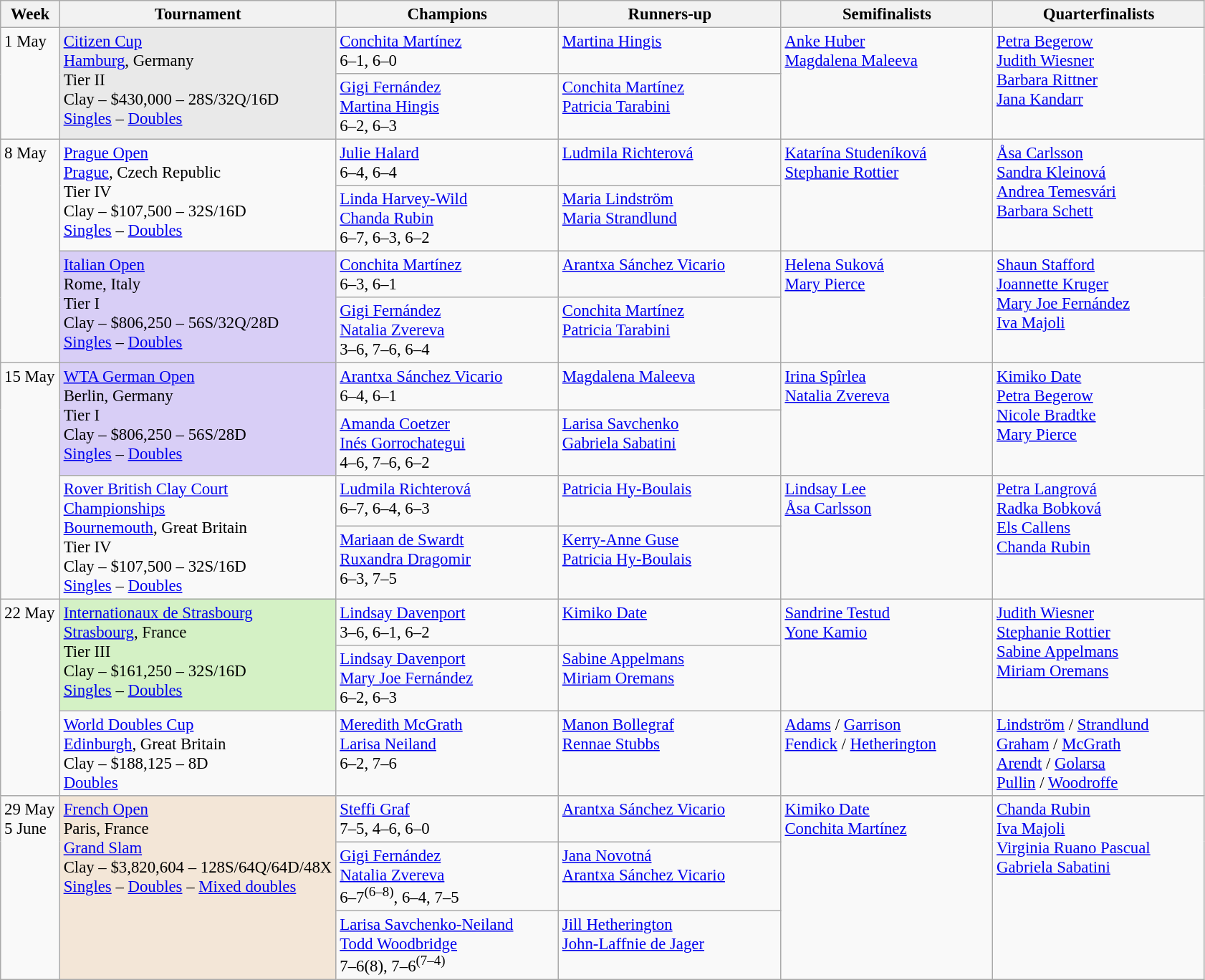<table class=wikitable style=font-size:95%>
<tr>
<th style="width:48px;">Week</th>
<th style="width:250px;">Tournament</th>
<th style="width:200px;">Champions</th>
<th style="width:200px;">Runners-up</th>
<th style="width:190px;">Semifinalists</th>
<th style="width:190px;">Quarterfinalists</th>
</tr>
<tr valign=top>
<td rowspan=2>1 May</td>
<td rowspan=2 style=background:#e9e9e9;><a href='#'>Citizen Cup</a><br> <a href='#'>Hamburg</a>, Germany <br> Tier II<br> Clay – $430,000 – 28S/32Q/16D <br><a href='#'>Singles</a> – <a href='#'>Doubles</a></td>
<td> <a href='#'>Conchita Martínez</a><br>6–1, 6–0</td>
<td> <a href='#'>Martina Hingis</a></td>
<td rowspan=2>  <a href='#'>Anke Huber</a><br> <a href='#'>Magdalena Maleeva</a></td>
<td rowspan=2> <a href='#'>Petra Begerow</a><br> <a href='#'>Judith Wiesner</a><br> <a href='#'>Barbara Rittner</a><br> <a href='#'>Jana Kandarr</a></td>
</tr>
<tr valign=top>
<td> <a href='#'>Gigi Fernández</a><br> <a href='#'>Martina Hingis</a><br>6–2, 6–3</td>
<td> <a href='#'>Conchita Martínez</a><br> <a href='#'>Patricia Tarabini</a></td>
</tr>
<tr valign=top>
<td rowspan=4>8 May</td>
<td rowspan=2><a href='#'>Prague Open</a><br> <a href='#'>Prague</a>, Czech Republic <br> Tier IV<br> Clay – $107,500 – 32S/16D <br><a href='#'>Singles</a> – <a href='#'>Doubles</a></td>
<td> <a href='#'>Julie Halard</a><br>6–4, 6–4</td>
<td> <a href='#'>Ludmila Richterová</a></td>
<td rowspan=2>  <a href='#'>Katarína Studeníková</a><br> <a href='#'>Stephanie Rottier</a></td>
<td rowspan=2> <a href='#'>Åsa Carlsson</a><br> <a href='#'>Sandra Kleinová</a><br> <a href='#'>Andrea Temesvári</a><br> <a href='#'>Barbara Schett</a></td>
</tr>
<tr valign=top>
<td> <a href='#'>Linda Harvey-Wild</a><br> <a href='#'>Chanda Rubin</a><br>6–7, 6–3, 6–2</td>
<td> <a href='#'>Maria Lindström</a><br>  <a href='#'>Maria Strandlund</a></td>
</tr>
<tr valign=top>
<td rowspan=2  style=background:#d8cef6;><a href='#'>Italian Open</a><br> Rome, Italy <br> Tier I <br> Clay – $806,250 – 56S/32Q/28D<br><a href='#'>Singles</a> – <a href='#'>Doubles</a></td>
<td> <a href='#'>Conchita Martínez</a><br>6–3, 6–1</td>
<td> <a href='#'>Arantxa Sánchez Vicario</a></td>
<td rowspan=2>  <a href='#'>Helena Suková</a><br> <a href='#'>Mary Pierce</a></td>
<td rowspan=2> <a href='#'>Shaun Stafford</a><br> <a href='#'>Joannette Kruger</a><br> <a href='#'>Mary Joe Fernández</a><br> <a href='#'>Iva Majoli</a></td>
</tr>
<tr valign=top>
<td> <a href='#'>Gigi Fernández</a><br> <a href='#'>Natalia Zvereva</a><br> 3–6, 7–6, 6–4</td>
<td> <a href='#'>Conchita Martínez</a> <br> <a href='#'>Patricia Tarabini</a></td>
</tr>
<tr valign=top>
<td rowspan=4>15 May</td>
<td rowspan=2  style=background:#d8cef6;><a href='#'>WTA German Open</a><br> Berlin, Germany <br> Tier I<br> Clay – $806,250 – 56S/28D <br><a href='#'>Singles</a> – <a href='#'>Doubles</a></td>
<td> <a href='#'>Arantxa Sánchez Vicario</a><br>6–4, 6–1</td>
<td> <a href='#'>Magdalena Maleeva</a></td>
<td rowspan=2>  <a href='#'>Irina Spîrlea</a><br> <a href='#'>Natalia Zvereva</a></td>
<td rowspan=2> <a href='#'>Kimiko Date</a><br> <a href='#'>Petra Begerow</a><br> <a href='#'>Nicole Bradtke</a><br> <a href='#'>Mary Pierce</a></td>
</tr>
<tr valign=top>
<td> <a href='#'>Amanda Coetzer</a><br> <a href='#'>Inés Gorrochategui</a><br> 4–6, 7–6, 6–2</td>
<td> <a href='#'>Larisa Savchenko</a><br> <a href='#'>Gabriela Sabatini</a></td>
</tr>
<tr valign=top>
<td rowspan=2><a href='#'>Rover British Clay Court Championships</a><br> <a href='#'>Bournemouth</a>, Great Britain<br> Tier IV<br> Clay – $107,500 – 32S/16D <br><a href='#'>Singles</a> – <a href='#'>Doubles</a></td>
<td> <a href='#'>Ludmila Richterová</a><br>6–7, 6–4, 6–3</td>
<td> <a href='#'>Patricia Hy-Boulais</a></td>
<td rowspan=2>  <a href='#'>Lindsay Lee</a><br> <a href='#'>Åsa Carlsson</a></td>
<td rowspan=2> <a href='#'>Petra Langrová</a><br> <a href='#'>Radka Bobková</a><br> <a href='#'>Els Callens</a><br> <a href='#'>Chanda Rubin</a></td>
</tr>
<tr valign=top>
<td> <a href='#'>Mariaan de Swardt</a><br> <a href='#'>Ruxandra Dragomir</a><br>6–3, 7–5</td>
<td> <a href='#'>Kerry-Anne Guse</a><br> <a href='#'>Patricia Hy-Boulais</a></td>
</tr>
<tr valign=top>
<td rowspan=3>22 May</td>
<td rowspan=2 style=background:#d4f1c5;><a href='#'>Internationaux de Strasbourg</a><br> <a href='#'>Strasbourg</a>, France <br> Tier III<br> Clay – $161,250 – 32S/16D <br><a href='#'>Singles</a> – <a href='#'>Doubles</a></td>
<td> <a href='#'>Lindsay Davenport</a><br>3–6, 6–1, 6–2</td>
<td> <a href='#'>Kimiko Date</a></td>
<td rowspan=2>  <a href='#'>Sandrine Testud</a><br> <a href='#'>Yone Kamio</a></td>
<td rowspan=2> <a href='#'>Judith Wiesner</a><br> <a href='#'>Stephanie Rottier</a><br> <a href='#'>Sabine Appelmans</a><br> <a href='#'>Miriam Oremans</a></td>
</tr>
<tr valign=top>
<td> <a href='#'>Lindsay Davenport</a><br> <a href='#'>Mary Joe Fernández</a><br>6–2, 6–3</td>
<td> <a href='#'>Sabine Appelmans</a><br> <a href='#'>Miriam Oremans</a></td>
</tr>
<tr valign=top>
<td rowspan=1><a href='#'>World Doubles Cup</a><br> <a href='#'>Edinburgh</a>, Great Britain<br>Clay – $188,125 – 8D<br><a href='#'>Doubles</a></td>
<td> <a href='#'>Meredith McGrath</a> <br>  <a href='#'>Larisa Neiland</a><br>6–2, 7–6</td>
<td> <a href='#'>Manon Bollegraf</a> <br>  <a href='#'>Rennae Stubbs</a></td>
<td> <a href='#'>Adams</a> / <a href='#'>Garrison</a><br> <a href='#'>Fendick</a> /  <a href='#'>Hetherington</a></td>
<td> <a href='#'>Lindström</a> /  <a href='#'>Strandlund</a><br> <a href='#'>Graham</a> /  <a href='#'>McGrath</a><br> <a href='#'>Arendt</a> /  <a href='#'>Golarsa</a><br> <a href='#'>Pullin</a> /  <a href='#'>Woodroffe</a></td>
</tr>
<tr valign=top>
<td rowspan=3>29 May<br>5 June</td>
<td rowspan=3 bgcolor="#F3E6D7"><a href='#'>French Open</a><br> Paris, France <br> <a href='#'>Grand Slam</a><br> Clay – $3,820,604 – 128S/64Q/64D/48X <br><a href='#'>Singles</a> – <a href='#'>Doubles</a> – <a href='#'>Mixed doubles</a></td>
<td> <a href='#'>Steffi Graf</a><br>7–5, 4–6, 6–0</td>
<td> <a href='#'>Arantxa Sánchez Vicario</a></td>
<td rowspan=3>  <a href='#'>Kimiko Date</a><br> <a href='#'>Conchita Martínez</a></td>
<td rowspan=3> <a href='#'>Chanda Rubin</a><br> <a href='#'>Iva Majoli</a><br> <a href='#'>Virginia Ruano Pascual</a><br> <a href='#'>Gabriela Sabatini</a></td>
</tr>
<tr valign=top>
<td> <a href='#'>Gigi Fernández</a><br> <a href='#'>Natalia Zvereva</a><br>6–7<sup>(6–8)</sup>, 6–4, 7–5</td>
<td> <a href='#'>Jana Novotná</a><br> <a href='#'>Arantxa Sánchez Vicario</a></td>
</tr>
<tr valign=top>
<td> <a href='#'>Larisa Savchenko-Neiland</a><br> <a href='#'>Todd Woodbridge</a><br>7–6(8), 7–6<sup>(7–4)</sup></td>
<td> <a href='#'>Jill Hetherington</a><br> <a href='#'>John-Laffnie de Jager</a></td>
</tr>
</table>
